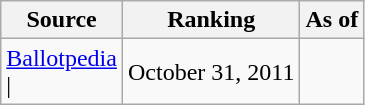<table class="wikitable" style="text-align:center">
<tr>
<th>Source</th>
<th>Ranking</th>
<th>As of</th>
</tr>
<tr>
<td align=left><a href='#'>Ballotpedia</a><br>| </td>
<td>October 31, 2011</td>
</tr>
</table>
